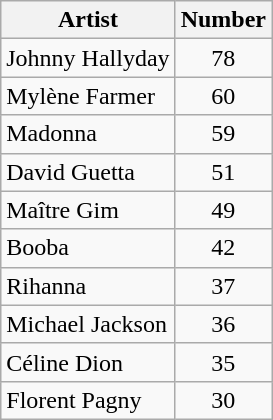<table class="wikitable sortable">
<tr>
<th>Artist</th>
<th style="text-align:center;">Number</th>
</tr>
<tr>
<td>Johnny Hallyday</td>
<td style="text-align:center;">78</td>
</tr>
<tr>
<td>Mylène Farmer</td>
<td style="text-align:center;">60</td>
</tr>
<tr>
<td>Madonna</td>
<td style="text-align:center;">59</td>
</tr>
<tr>
<td>David Guetta</td>
<td style="text-align:center;">51</td>
</tr>
<tr>
<td>Maître Gim</td>
<td style="text-align:center;">49</td>
</tr>
<tr>
<td>Booba</td>
<td style="text-align:center;">42</td>
</tr>
<tr>
<td>Rihanna</td>
<td style="text-align:center;">37</td>
</tr>
<tr>
<td>Michael Jackson</td>
<td style="text-align:center;">36</td>
</tr>
<tr>
<td>Céline Dion</td>
<td style="text-align:center;">35</td>
</tr>
<tr>
<td>Florent Pagny</td>
<td style="text-align:center;">30</td>
</tr>
</table>
